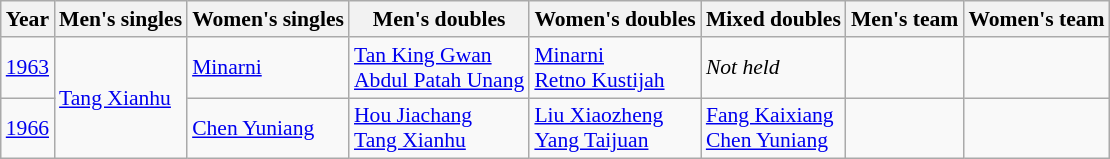<table class="wikitable" style="font-size:90%;">
<tr>
<th>Year</th>
<th>Men's singles</th>
<th>Women's singles</th>
<th>Men's doubles</th>
<th>Women's doubles</th>
<th>Mixed doubles</th>
<th>Men's team</th>
<th>Women's team</th>
</tr>
<tr>
<td><a href='#'>1963</a></td>
<td rowspan="2"> <a href='#'>Tang Xianhu</a></td>
<td> <a href='#'>Minarni</a></td>
<td> <a href='#'>Tan King Gwan</a> <br>  <a href='#'>Abdul Patah Unang</a></td>
<td> <a href='#'>Minarni</a> <br>  <a href='#'>Retno Kustijah</a></td>
<td><em>Not held</em></td>
<td></td>
<td></td>
</tr>
<tr>
<td><a href='#'>1966</a></td>
<td> <a href='#'>Chen Yuniang</a></td>
<td> <a href='#'>Hou Jiachang</a><br>  <a href='#'>Tang Xianhu</a></td>
<td> <a href='#'>Liu Xiaozheng</a> <br>  <a href='#'>Yang Taijuan</a></td>
<td> <a href='#'>Fang Kaixiang</a> <br>  <a href='#'>Chen Yuniang</a></td>
<td></td>
<td></td>
</tr>
</table>
